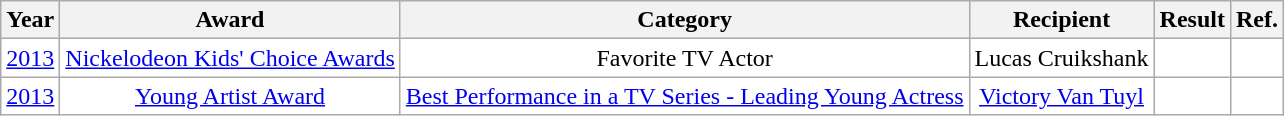<table class="wikitable" rowspan="6;" style="text-align:center; background:#fff;">
<tr>
<th>Year</th>
<th>Award</th>
<th>Category</th>
<th>Recipient</th>
<th>Result</th>
<th>Ref.</th>
</tr>
<tr>
<td><a href='#'>2013</a></td>
<td><a href='#'>Nickelodeon Kids' Choice Awards</a></td>
<td>Favorite TV Actor</td>
<td>Lucas Cruikshank</td>
<td></td>
<td></td>
</tr>
<tr>
<td><a href='#'>2013</a></td>
<td><a href='#'>Young Artist Award</a></td>
<td><a href='#'>Best Performance in a TV Series - Leading Young Actress</a></td>
<td><a href='#'>Victory Van Tuyl</a></td>
<td></td>
<td></td>
</tr>
</table>
